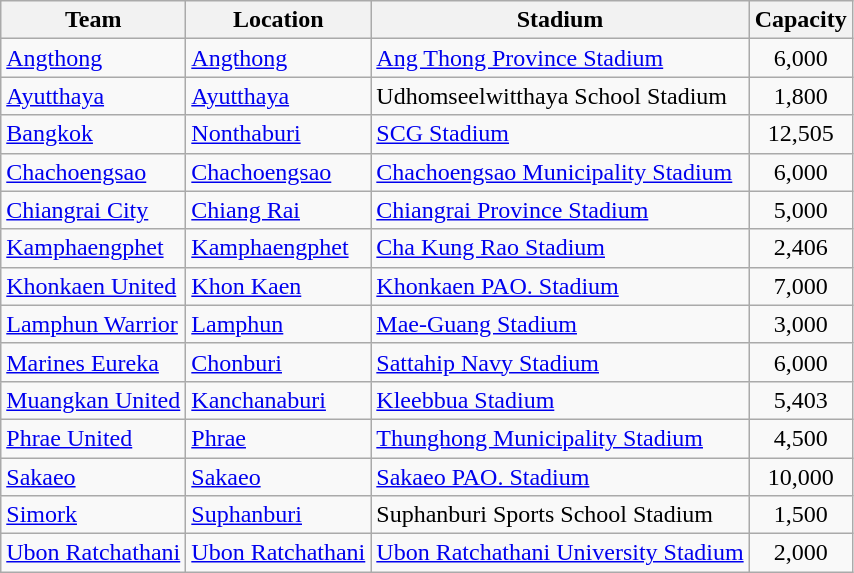<table class="wikitable sortable">
<tr>
<th>Team</th>
<th>Location</th>
<th>Stadium</th>
<th>Capacity</th>
</tr>
<tr>
<td><a href='#'>Angthong</a></td>
<td><a href='#'>Angthong</a></td>
<td><a href='#'>Ang Thong Province Stadium</a></td>
<td align="center">6,000</td>
</tr>
<tr>
<td><a href='#'>Ayutthaya</a></td>
<td><a href='#'>Ayutthaya</a></td>
<td>Udhomseelwitthaya School Stadium</td>
<td align="center">1,800</td>
</tr>
<tr>
<td><a href='#'>Bangkok</a></td>
<td><a href='#'>Nonthaburi</a></td>
<td><a href='#'>SCG Stadium</a></td>
<td align="center">12,505</td>
</tr>
<tr>
<td><a href='#'>Chachoengsao</a></td>
<td><a href='#'>Chachoengsao</a></td>
<td><a href='#'>Chachoengsao Municipality Stadium</a></td>
<td align="center">6,000</td>
</tr>
<tr>
<td><a href='#'>Chiangrai City</a></td>
<td><a href='#'>Chiang Rai</a></td>
<td><a href='#'>Chiangrai Province Stadium</a></td>
<td align="center">5,000</td>
</tr>
<tr>
<td><a href='#'>Kamphaengphet</a></td>
<td><a href='#'>Kamphaengphet</a></td>
<td><a href='#'>Cha Kung Rao Stadium</a></td>
<td align="center">2,406</td>
</tr>
<tr>
<td><a href='#'>Khonkaen United</a></td>
<td><a href='#'>Khon Kaen</a></td>
<td><a href='#'>Khonkaen PAO. Stadium</a></td>
<td align="center">7,000</td>
</tr>
<tr>
<td><a href='#'>Lamphun Warrior</a></td>
<td><a href='#'>Lamphun</a></td>
<td><a href='#'>Mae-Guang Stadium</a></td>
<td align="center">3,000</td>
</tr>
<tr>
<td><a href='#'>Marines Eureka</a></td>
<td><a href='#'>Chonburi</a></td>
<td><a href='#'>Sattahip Navy Stadium</a></td>
<td align="center">6,000</td>
</tr>
<tr>
<td><a href='#'>Muangkan United</a></td>
<td><a href='#'>Kanchanaburi</a></td>
<td><a href='#'>Kleebbua Stadium</a></td>
<td align="center">5,403</td>
</tr>
<tr>
<td><a href='#'>Phrae United</a></td>
<td><a href='#'>Phrae</a></td>
<td><a href='#'>Thunghong Municipality Stadium</a></td>
<td align="center">4,500</td>
</tr>
<tr>
<td><a href='#'>Sakaeo</a></td>
<td><a href='#'>Sakaeo</a></td>
<td><a href='#'>Sakaeo PAO. Stadium</a></td>
<td align="center">10,000</td>
</tr>
<tr>
<td><a href='#'>Simork</a></td>
<td><a href='#'>Suphanburi</a></td>
<td>Suphanburi Sports School Stadium</td>
<td align="center">1,500</td>
</tr>
<tr>
<td><a href='#'>Ubon Ratchathani</a></td>
<td><a href='#'>Ubon Ratchathani</a></td>
<td><a href='#'>Ubon Ratchathani University Stadium</a></td>
<td align="center">2,000</td>
</tr>
</table>
